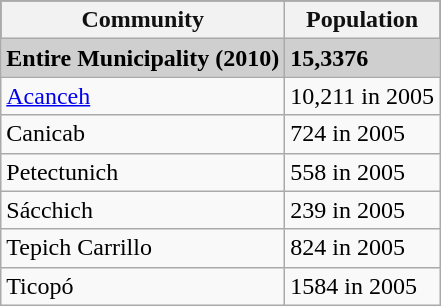<table class="wikitable">
<tr style="background:#111111; color:#111111;">
<th><strong>Community</strong></th>
<th><strong>Population</strong></th>
</tr>
<tr style="background:#CFCFCF;">
<td><strong>Entire Municipality (2010)</strong></td>
<td><strong>15,3376</strong></td>
</tr>
<tr>
<td><a href='#'>Acanceh</a></td>
<td>10,211 in 2005</td>
</tr>
<tr>
<td>Canicab</td>
<td>724 in 2005</td>
</tr>
<tr>
<td>Petectunich</td>
<td>558 in 2005</td>
</tr>
<tr>
<td>Sácchich</td>
<td>239 in 2005</td>
</tr>
<tr>
<td>Tepich Carrillo</td>
<td>824 in 2005</td>
</tr>
<tr>
<td>Ticopó</td>
<td>1584 in 2005</td>
</tr>
</table>
